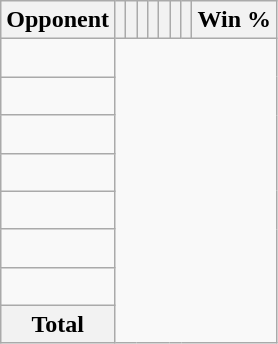<table class="wikitable sortable collapsible collapsed" style="text-align: center;">
<tr>
<th>Opponent</th>
<th></th>
<th></th>
<th></th>
<th></th>
<th></th>
<th></th>
<th></th>
<th>Win %</th>
</tr>
<tr>
<td align="left"><br></td>
</tr>
<tr>
<td align="left"><br></td>
</tr>
<tr>
<td align="left"><br></td>
</tr>
<tr>
<td align="left"><br></td>
</tr>
<tr>
<td align="left"><br></td>
</tr>
<tr>
<td align="left"><br></td>
</tr>
<tr>
<td align="left"><br></td>
</tr>
<tr class="sortbottom">
<th>Total<br></th>
</tr>
</table>
